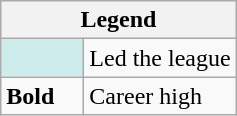<table class="wikitable mw-collapsible">
<tr>
<th colspan="2">Legend</th>
</tr>
<tr>
<td style="background:#cfecec; width:3em;"></td>
<td>Led the league</td>
</tr>
<tr>
<td><strong>Bold</strong></td>
<td>Career high</td>
</tr>
</table>
